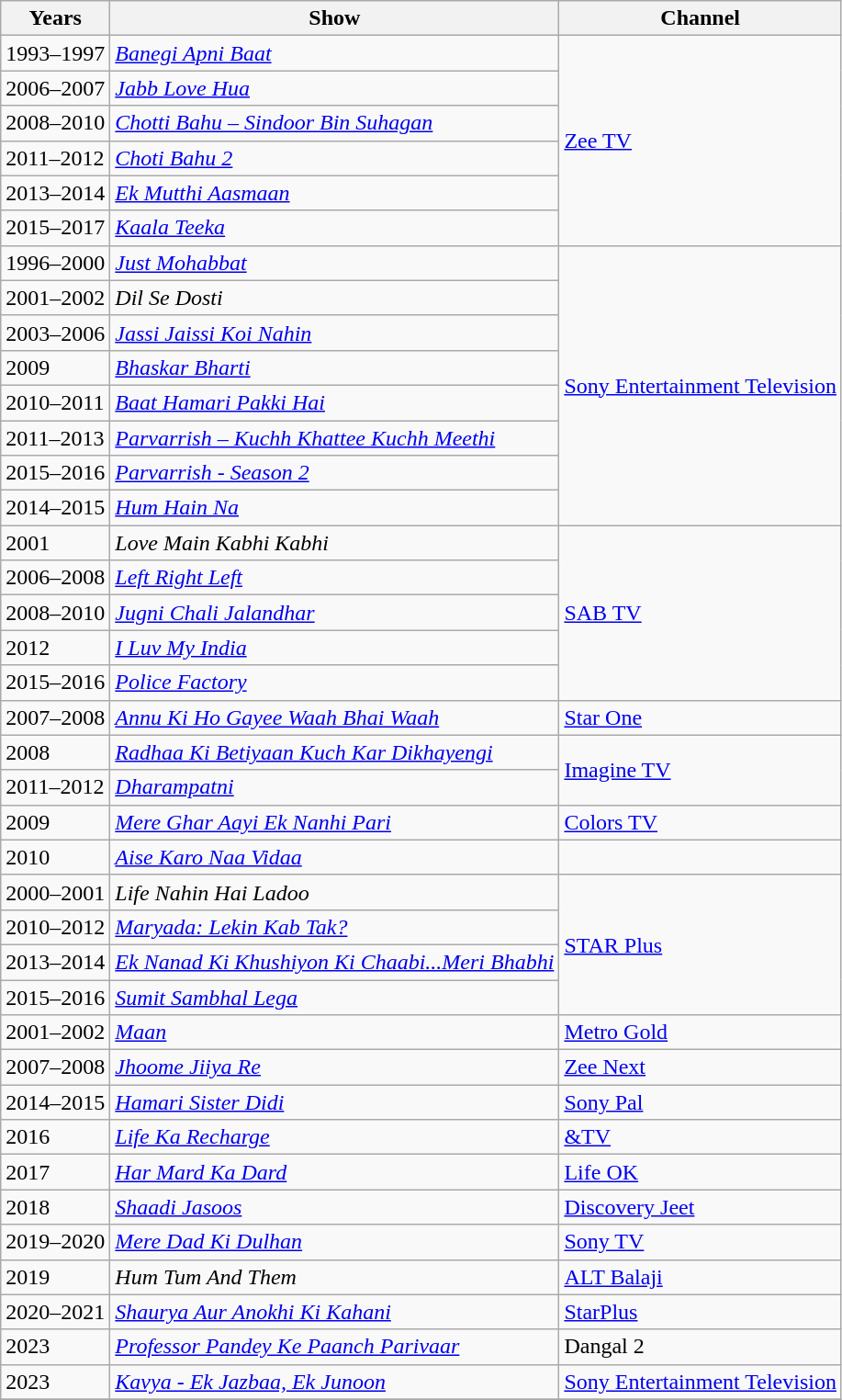<table class="sortable wikitable">
<tr>
<th>Years</th>
<th>Show</th>
<th>Channel</th>
</tr>
<tr>
<td>1993–1997</td>
<td><em><a href='#'>Banegi Apni Baat</a></em></td>
<td rowspan="6"><a href='#'>Zee TV</a></td>
</tr>
<tr>
<td>2006–2007</td>
<td><em><a href='#'>Jabb Love Hua</a></em> </td>
</tr>
<tr>
<td>2008–2010</td>
<td><em><a href='#'>Chotti Bahu – Sindoor Bin Suhagan</a></em></td>
</tr>
<tr>
<td>2011–2012</td>
<td><em><a href='#'>Choti Bahu 2</a></em></td>
</tr>
<tr>
<td>2013–2014</td>
<td><em><a href='#'>Ek Mutthi Aasmaan</a></em></td>
</tr>
<tr>
<td>2015–2017</td>
<td><em><a href='#'>Kaala Teeka</a></em></td>
</tr>
<tr>
<td>1996–2000</td>
<td><em><a href='#'>Just Mohabbat</a></em> </td>
<td rowspan="8"><a href='#'>Sony Entertainment Television</a></td>
</tr>
<tr>
<td>2001–2002</td>
<td><em>Dil Se Dosti</em> </td>
</tr>
<tr>
<td>2003–2006</td>
<td><em><a href='#'>Jassi Jaissi Koi Nahin</a></em></td>
</tr>
<tr>
<td>2009</td>
<td><em><a href='#'>Bhaskar Bharti</a></em></td>
</tr>
<tr>
<td>2010–2011</td>
<td><em><a href='#'>Baat Hamari Pakki Hai</a></em></td>
</tr>
<tr>
<td>2011–2013</td>
<td><em><a href='#'>Parvarrish – Kuchh Khattee Kuchh Meethi</a></em></td>
</tr>
<tr>
<td>2015–2016</td>
<td><em><a href='#'>Parvarrish - Season 2</a></em></td>
</tr>
<tr>
<td>2014–2015</td>
<td><em><a href='#'>Hum Hain Na</a></em></td>
</tr>
<tr>
<td>2001</td>
<td><em>Love Main Kabhi Kabhi</em></td>
<td rowspan="5"><a href='#'>SAB TV</a></td>
</tr>
<tr>
<td>2006–2008</td>
<td><em><a href='#'>Left Right Left</a></em> </td>
</tr>
<tr>
<td>2008–2010</td>
<td><em><a href='#'>Jugni Chali Jalandhar</a></em></td>
</tr>
<tr>
<td>2012</td>
<td><em><a href='#'>I Luv My India</a></em> </td>
</tr>
<tr>
<td>2015–2016</td>
<td><em><a href='#'>Police Factory</a></em></td>
</tr>
<tr>
<td>2007–2008</td>
<td><em><a href='#'>Annu Ki Ho Gayee Waah Bhai Waah</a></em></td>
<td><a href='#'>Star One</a></td>
</tr>
<tr>
<td>2008</td>
<td><em><a href='#'>Radhaa Ki Betiyaan Kuch Kar Dikhayengi</a></em> </td>
<td rowspan="2"><a href='#'>Imagine TV</a></td>
</tr>
<tr>
<td>2011–2012</td>
<td><em><a href='#'>Dharampatni</a></em></td>
</tr>
<tr>
<td>2009</td>
<td><em><a href='#'>Mere Ghar Aayi Ek Nanhi Pari</a></em></td>
<td><a href='#'>Colors TV</a></td>
</tr>
<tr>
<td>2010</td>
<td><em><a href='#'>Aise Karo Naa Vidaa</a></em></td>
</tr>
<tr>
<td>2000–2001</td>
<td><em>Life Nahin Hai Ladoo</em></td>
<td rowspan="4"><a href='#'>STAR Plus</a></td>
</tr>
<tr>
<td>2010–2012</td>
<td><em><a href='#'>Maryada: Lekin Kab Tak?</a></em> </td>
</tr>
<tr>
<td>2013–2014</td>
<td><em><a href='#'>Ek Nanad Ki Khushiyon Ki Chaabi...Meri Bhabhi</a></em></td>
</tr>
<tr>
<td>2015–2016</td>
<td><em><a href='#'>Sumit Sambhal Lega</a></em></td>
</tr>
<tr>
<td>2001–2002</td>
<td><em><a href='#'>Maan</a></em></td>
<td><a href='#'>Metro Gold</a></td>
</tr>
<tr>
<td>2007–2008</td>
<td><em><a href='#'>Jhoome Jiiya Re</a></em></td>
<td><a href='#'>Zee Next</a></td>
</tr>
<tr>
<td>2014–2015</td>
<td><em><a href='#'>Hamari Sister Didi</a></em></td>
<td><a href='#'>Sony Pal</a></td>
</tr>
<tr>
<td>2016</td>
<td><em><a href='#'>Life Ka Recharge</a></em></td>
<td><a href='#'>&TV</a></td>
</tr>
<tr>
<td>2017</td>
<td><em><a href='#'>Har Mard Ka Dard</a></em></td>
<td><a href='#'>Life OK</a></td>
</tr>
<tr>
<td>2018</td>
<td><em><a href='#'>Shaadi Jasoos</a></em></td>
<td><a href='#'>Discovery Jeet</a></td>
</tr>
<tr>
<td>2019–2020</td>
<td><em><a href='#'>Mere Dad Ki Dulhan</a></em></td>
<td><a href='#'>Sony TV</a></td>
</tr>
<tr>
<td>2019</td>
<td><em>Hum Tum And Them</em></td>
<td><a href='#'>ALT Balaji</a></td>
</tr>
<tr>
<td>2020–2021</td>
<td><em><a href='#'>Shaurya Aur Anokhi Ki Kahani</a></em></td>
<td><a href='#'>StarPlus</a></td>
</tr>
<tr>
<td>2023</td>
<td><em><a href='#'>Professor Pandey Ke Paanch Parivaar</a></em></td>
<td>Dangal 2</td>
</tr>
<tr>
<td>2023</td>
<td><em><a href='#'>Kavya - Ek Jazbaa, Ek Junoon</a></em></td>
<td><a href='#'>Sony Entertainment Television</a></td>
</tr>
<tr>
</tr>
</table>
